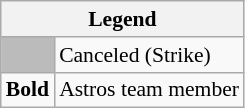<table class="wikitable" style="font-size:90%">
<tr>
<th colspan="2">Legend</th>
</tr>
<tr>
<td style="background:#bbb;"> </td>
<td>Canceled (Strike)</td>
</tr>
<tr>
<td><strong>Bold</strong></td>
<td>Astros team member</td>
</tr>
</table>
